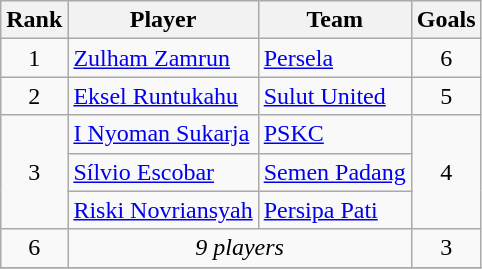<table class="wikitable sortable mw-collapsible" style="text-align:center">
<tr>
<th>Rank</th>
<th>Player</th>
<th>Team</th>
<th>Goals</th>
</tr>
<tr>
<td>1</td>
<td align="left"> <a href='#'>Zulham Zamrun</a></td>
<td align="left"><a href='#'>Persela</a></td>
<td>6</td>
</tr>
<tr>
<td>2</td>
<td align="left"> <a href='#'>Eksel Runtukahu</a></td>
<td align="left"><a href='#'>Sulut United</a></td>
<td>5</td>
</tr>
<tr>
<td rowspan="3">3</td>
<td align="left"> <a href='#'>I Nyoman Sukarja</a></td>
<td align="left"><a href='#'>PSKC</a></td>
<td rowspan="3">4</td>
</tr>
<tr>
<td align="left"> <a href='#'>Sílvio Escobar</a></td>
<td align="left"><a href='#'>Semen Padang</a></td>
</tr>
<tr>
<td align="left"> <a href='#'>Riski Novriansyah</a></td>
<td align="left"><a href='#'>Persipa Pati</a></td>
</tr>
<tr>
<td>6</td>
<td colspan="2"><em>9 players</em></td>
<td>3</td>
</tr>
<tr>
</tr>
</table>
